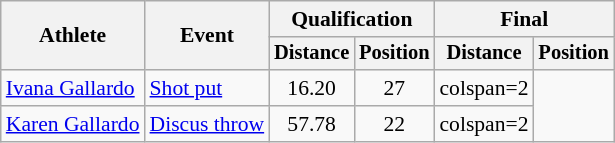<table class=wikitable style="font-size:90%">
<tr>
<th rowspan="2">Athlete</th>
<th rowspan="2">Event</th>
<th colspan="2">Qualification</th>
<th colspan="2">Final</th>
</tr>
<tr style="font-size:95%">
<th>Distance</th>
<th>Position</th>
<th>Distance</th>
<th>Position</th>
</tr>
<tr style=text-align:center>
<td style=text-align:left><a href='#'>Ivana Gallardo</a></td>
<td style=text-align:left><a href='#'>Shot put</a></td>
<td>16.20</td>
<td>27</td>
<td>colspan=2</td>
</tr>
<tr style=text-align:center>
<td style=text-align:left><a href='#'>Karen Gallardo</a></td>
<td style=text-align:left><a href='#'>Discus throw</a></td>
<td>57.78</td>
<td>22</td>
<td>colspan=2</td>
</tr>
</table>
